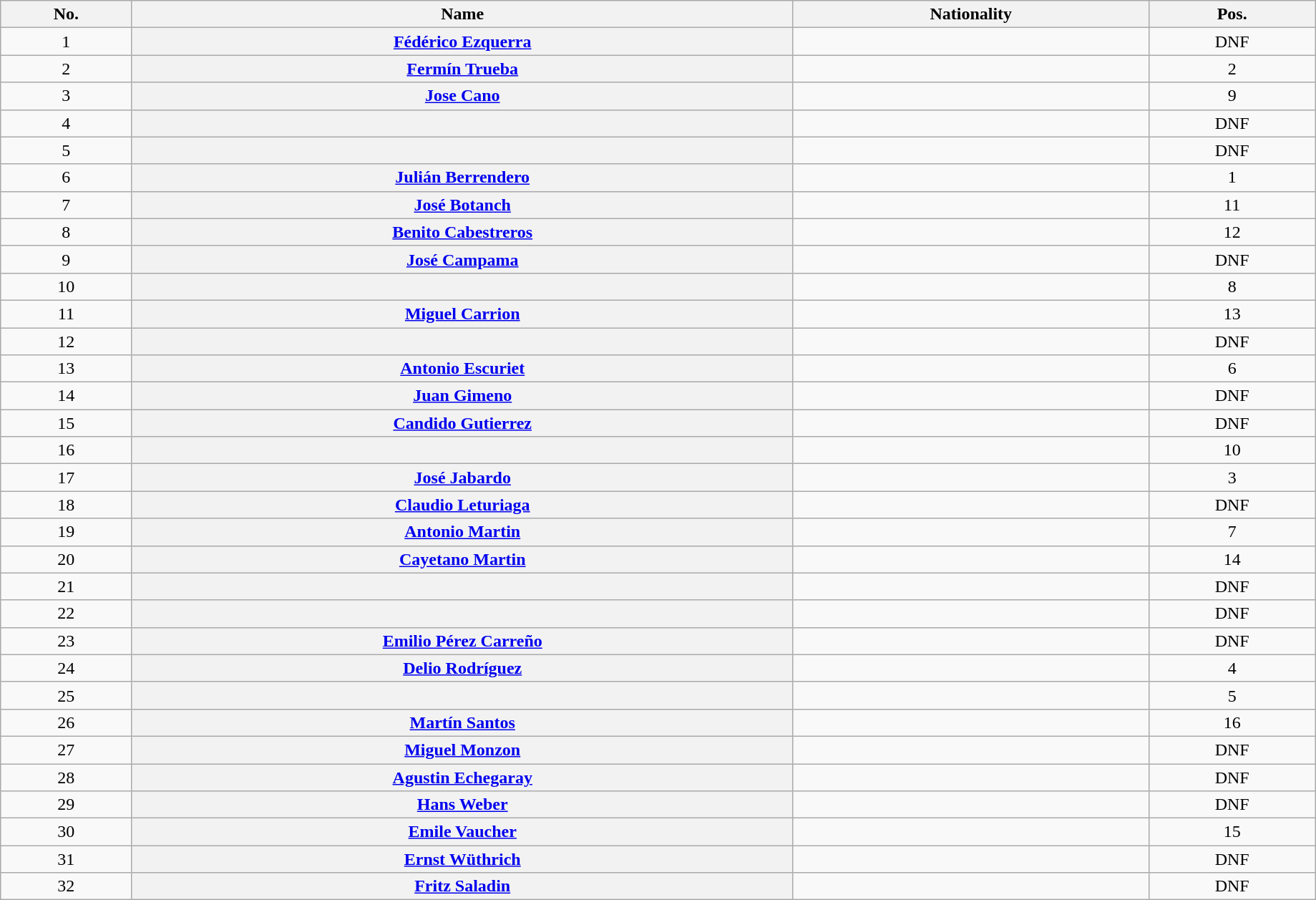<table class="wikitable plainrowheaders sortable" style="width:97%">
<tr>
<th scope="col">No.</th>
<th scope="col">Name</th>
<th scope="col">Nationality</th>
<th scope="col" data-sort-type="number">Pos.</th>
</tr>
<tr>
<td style="text-align:center;">1</td>
<th scope="row"><a href='#'>Fédérico Ezquerra</a></th>
<td></td>
<td style="text-align:center;" data-sort-value="17">DNF</td>
</tr>
<tr>
<td style="text-align:center;">2</td>
<th scope="row"><a href='#'>Fermín Trueba</a></th>
<td></td>
<td style="text-align:center;">2</td>
</tr>
<tr>
<td style="text-align:center;">3</td>
<th scope="row"><a href='#'>Jose Cano</a></th>
<td></td>
<td style="text-align:center;">9</td>
</tr>
<tr>
<td style="text-align:center;">4</td>
<th scope="row"></th>
<td></td>
<td style="text-align:center;" data-sort-value="17">DNF</td>
</tr>
<tr>
<td style="text-align:center;">5</td>
<th scope="row"></th>
<td></td>
<td style="text-align:center;" data-sort-value="17">DNF</td>
</tr>
<tr>
<td style="text-align:center;">6</td>
<th scope="row"><a href='#'>Julián Berrendero</a></th>
<td></td>
<td style="text-align:center;">1</td>
</tr>
<tr>
<td style="text-align:center;">7</td>
<th scope="row"><a href='#'>José Botanch</a></th>
<td></td>
<td style="text-align:center;">11</td>
</tr>
<tr>
<td style="text-align:center;">8</td>
<th scope="row"><a href='#'>Benito Cabestreros</a></th>
<td></td>
<td style="text-align:center;">12</td>
</tr>
<tr>
<td style="text-align:center;">9</td>
<th scope="row"><a href='#'>José Campama</a></th>
<td></td>
<td style="text-align:center;" data-sort-value="17">DNF</td>
</tr>
<tr>
<td style="text-align:center;">10</td>
<th scope="row"></th>
<td></td>
<td style="text-align:center;">8</td>
</tr>
<tr>
<td style="text-align:center;">11</td>
<th scope="row"><a href='#'>Miguel Carrion</a></th>
<td></td>
<td style="text-align:center;">13</td>
</tr>
<tr>
<td style="text-align:center;">12</td>
<th scope="row"></th>
<td></td>
<td style="text-align:center;" data-sort-value="17">DNF</td>
</tr>
<tr>
<td style="text-align:center;">13</td>
<th scope="row"><a href='#'>Antonio Escuriet</a></th>
<td></td>
<td style="text-align:center;">6</td>
</tr>
<tr>
<td style="text-align:center;">14</td>
<th scope="row"><a href='#'>Juan Gimeno</a></th>
<td></td>
<td style="text-align:center;" data-sort-value="17">DNF</td>
</tr>
<tr>
<td style="text-align:center;">15</td>
<th scope="row"><a href='#'>Candido Gutierrez</a></th>
<td></td>
<td style="text-align:center;" data-sort-value="17">DNF</td>
</tr>
<tr>
<td style="text-align:center;">16</td>
<th scope="row"></th>
<td></td>
<td style="text-align:center;">10</td>
</tr>
<tr>
<td style="text-align:center;">17</td>
<th scope="row"><a href='#'>José Jabardo</a></th>
<td></td>
<td style="text-align:center;">3</td>
</tr>
<tr>
<td style="text-align:center;">18</td>
<th scope="row"><a href='#'>Claudio Leturiaga</a></th>
<td></td>
<td style="text-align:center;" data-sort-value="17">DNF</td>
</tr>
<tr>
<td style="text-align:center;">19</td>
<th scope="row"><a href='#'>Antonio Martin</a></th>
<td></td>
<td style="text-align:center;">7</td>
</tr>
<tr>
<td style="text-align:center;">20</td>
<th scope="row"><a href='#'>Cayetano Martin</a></th>
<td></td>
<td style="text-align:center;">14</td>
</tr>
<tr>
<td style="text-align:center;">21</td>
<th scope="row"></th>
<td></td>
<td style="text-align:center;" data-sort-value="17">DNF</td>
</tr>
<tr>
<td style="text-align:center;">22</td>
<th scope="row"></th>
<td></td>
<td style="text-align:center;" data-sort-value="17">DNF</td>
</tr>
<tr>
<td style="text-align:center;">23</td>
<th scope="row"><a href='#'>Emilio Pérez Carreño</a></th>
<td></td>
<td style="text-align:center;" data-sort-value="17">DNF</td>
</tr>
<tr>
<td style="text-align:center;">24</td>
<th scope="row"><a href='#'>Delio Rodríguez</a></th>
<td></td>
<td style="text-align:center;">4</td>
</tr>
<tr>
<td style="text-align:center;">25</td>
<th scope="row"></th>
<td></td>
<td style="text-align:center;">5</td>
</tr>
<tr>
<td style="text-align:center;">26</td>
<th scope="row"><a href='#'>Martín Santos</a></th>
<td></td>
<td style="text-align:center;">16</td>
</tr>
<tr>
<td style="text-align:center;">27</td>
<th scope="row"><a href='#'>Miguel Monzon</a></th>
<td></td>
<td style="text-align:center;" data-sort-value="17">DNF</td>
</tr>
<tr>
<td style="text-align:center;">28</td>
<th scope="row"><a href='#'>Agustin Echegaray</a></th>
<td></td>
<td style="text-align:center;" data-sort-value="17">DNF</td>
</tr>
<tr>
<td style="text-align:center;">29</td>
<th scope="row"><a href='#'>Hans Weber</a></th>
<td></td>
<td style="text-align:center;" data-sort-value="17">DNF</td>
</tr>
<tr>
<td style="text-align:center;">30</td>
<th scope="row"><a href='#'>Emile Vaucher</a></th>
<td></td>
<td style="text-align:center;">15</td>
</tr>
<tr>
<td style="text-align:center;">31</td>
<th scope="row"><a href='#'>Ernst Wüthrich</a></th>
<td></td>
<td style="text-align:center;" data-sort-value="17">DNF</td>
</tr>
<tr>
<td style="text-align:center;">32</td>
<th scope="row"><a href='#'>Fritz Saladin</a></th>
<td></td>
<td style="text-align:center;" data-sort-value="17">DNF</td>
</tr>
</table>
